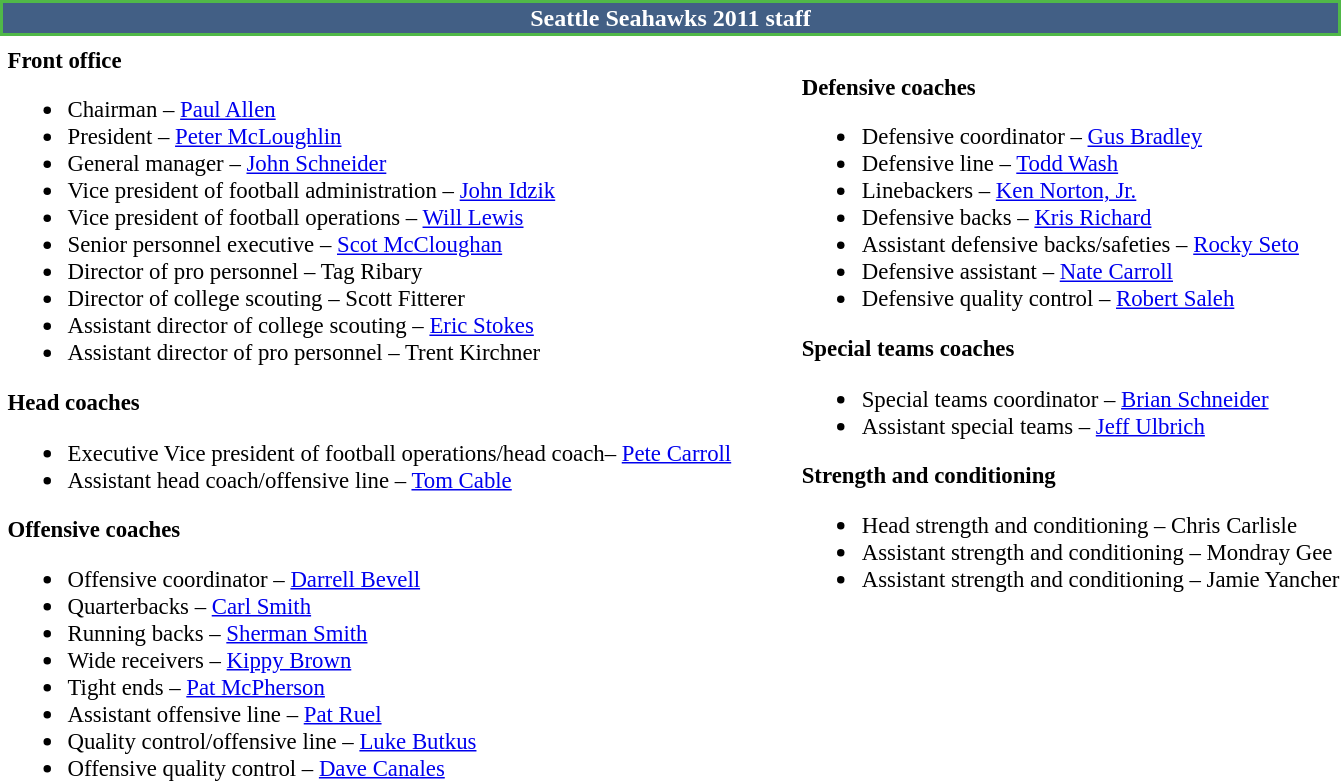<table class="toccolours" style="text-align:left">
<tr>
<th colspan="7" style="background:#425F85; color:white;text-align:center;border:2px solid #50B848">Seattle Seahawks 2011 staff</th>
</tr>
<tr>
<td colspan=7 align="right"></td>
</tr>
<tr>
<td valign="top"></td>
<td style="font-size:95%" valign="top"><strong>Front office</strong><br><ul><li>Chairman – <a href='#'>Paul Allen</a></li><li>President – <a href='#'>Peter McLoughlin</a></li><li>General manager – <a href='#'>John Schneider</a></li><li>Vice president of football administration – <a href='#'>John Idzik</a></li><li>Vice president of football operations – <a href='#'>Will Lewis</a></li><li>Senior personnel executive – <a href='#'>Scot McCloughan</a></li><li>Director of pro personnel – Tag Ribary</li><li>Director of college scouting – Scott Fitterer</li><li>Assistant director of college scouting – <a href='#'>Eric Stokes</a></li><li>Assistant director of pro personnel – Trent Kirchner</li></ul><strong>Head coaches</strong><ul><li>Executive Vice president of football operations/head coach– <a href='#'>Pete Carroll</a></li><li>Assistant head coach/offensive line – <a href='#'>Tom Cable</a></li></ul><strong>Offensive coaches</strong><ul><li>Offensive coordinator – <a href='#'>Darrell Bevell</a></li><li>Quarterbacks – <a href='#'>Carl Smith</a></li><li>Running backs – <a href='#'>Sherman Smith</a></li><li>Wide receivers – <a href='#'>Kippy Brown</a></li><li>Tight ends – <a href='#'>Pat McPherson</a></li><li>Assistant offensive line – <a href='#'>Pat Ruel</a></li><li>Quality control/offensive line – <a href='#'>Luke Butkus</a></li><li>Offensive quality control – <a href='#'>Dave Canales</a></li></ul></td>
<td width="35"> </td>
<td valign="top"></td>
<td style="font-size:95%" valign="top"><br><strong>Defensive coaches</strong><ul><li>Defensive coordinator – <a href='#'>Gus Bradley</a></li><li>Defensive line – <a href='#'>Todd Wash</a></li><li>Linebackers – <a href='#'>Ken Norton, Jr.</a></li><li>Defensive backs – <a href='#'>Kris Richard</a></li><li>Assistant defensive backs/safeties – <a href='#'>Rocky Seto</a></li><li>Defensive assistant – <a href='#'>Nate Carroll</a></li><li>Defensive quality control – <a href='#'>Robert Saleh</a></li></ul><strong>Special teams coaches</strong><ul><li>Special teams coordinator – <a href='#'>Brian Schneider</a></li><li>Assistant special teams – <a href='#'>Jeff Ulbrich</a></li></ul><strong>Strength and conditioning</strong><ul><li>Head strength and conditioning – Chris Carlisle</li><li>Assistant strength and conditioning – Mondray Gee</li><li>Assistant strength and conditioning – Jamie Yancher</li></ul></td>
</tr>
</table>
